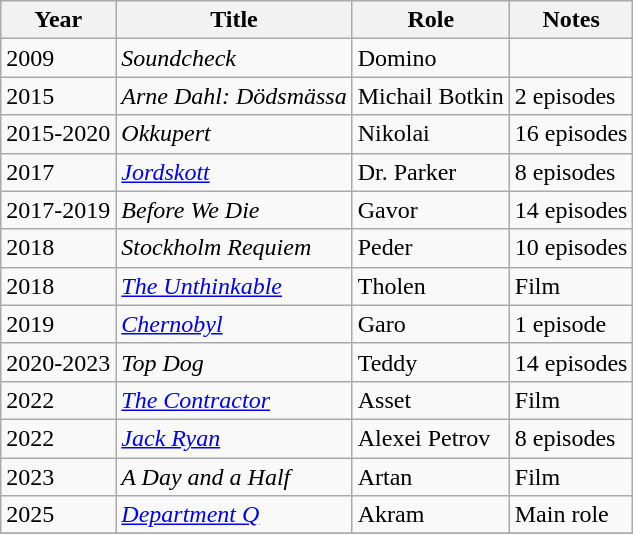<table class="wikitable sortable">
<tr>
<th>Year</th>
<th>Title</th>
<th>Role</th>
<th class="unsortable">Notes</th>
</tr>
<tr>
<td>2009</td>
<td><em>Soundcheck</em></td>
<td>Domino</td>
<td></td>
</tr>
<tr>
<td>2015</td>
<td><em>Arne Dahl: Dödsmässa</em></td>
<td>Michail Botkin</td>
<td>2 episodes</td>
</tr>
<tr>
<td>2015-2020</td>
<td><em>Okkupert</em></td>
<td>Nikolai</td>
<td>16 episodes</td>
</tr>
<tr>
<td>2017</td>
<td><em><a href='#'>Jordskott</a></em></td>
<td>Dr. Parker</td>
<td>8 episodes</td>
</tr>
<tr>
<td>2017-2019</td>
<td><em>Before We Die</em></td>
<td>Gavor</td>
<td>14 episodes</td>
</tr>
<tr>
<td>2018</td>
<td><em>Stockholm Requiem</em></td>
<td>Peder</td>
<td>10 episodes</td>
</tr>
<tr>
<td>2018</td>
<td><em><a href='#'>The Unthinkable</a></em></td>
<td>Tholen</td>
<td>Film</td>
</tr>
<tr>
<td>2019</td>
<td><em><a href='#'>Chernobyl</a></em></td>
<td>Garo</td>
<td>1 episode</td>
</tr>
<tr>
<td>2020-2023</td>
<td><em>Top Dog</em></td>
<td>Teddy</td>
<td>14 episodes</td>
</tr>
<tr>
<td>2022</td>
<td><em><a href='#'>The Contractor</a></em></td>
<td>Asset</td>
<td>Film</td>
</tr>
<tr>
<td>2022</td>
<td><em><a href='#'>Jack Ryan</a></em></td>
<td>Alexei Petrov</td>
<td>8 episodes</td>
</tr>
<tr>
<td>2023</td>
<td><em>A Day and a Half</em></td>
<td>Artan</td>
<td>Film</td>
</tr>
<tr>
<td>2025</td>
<td><em><a href='#'>Department Q</a></em></td>
<td>Akram</td>
<td>Main role</td>
</tr>
<tr>
</tr>
</table>
